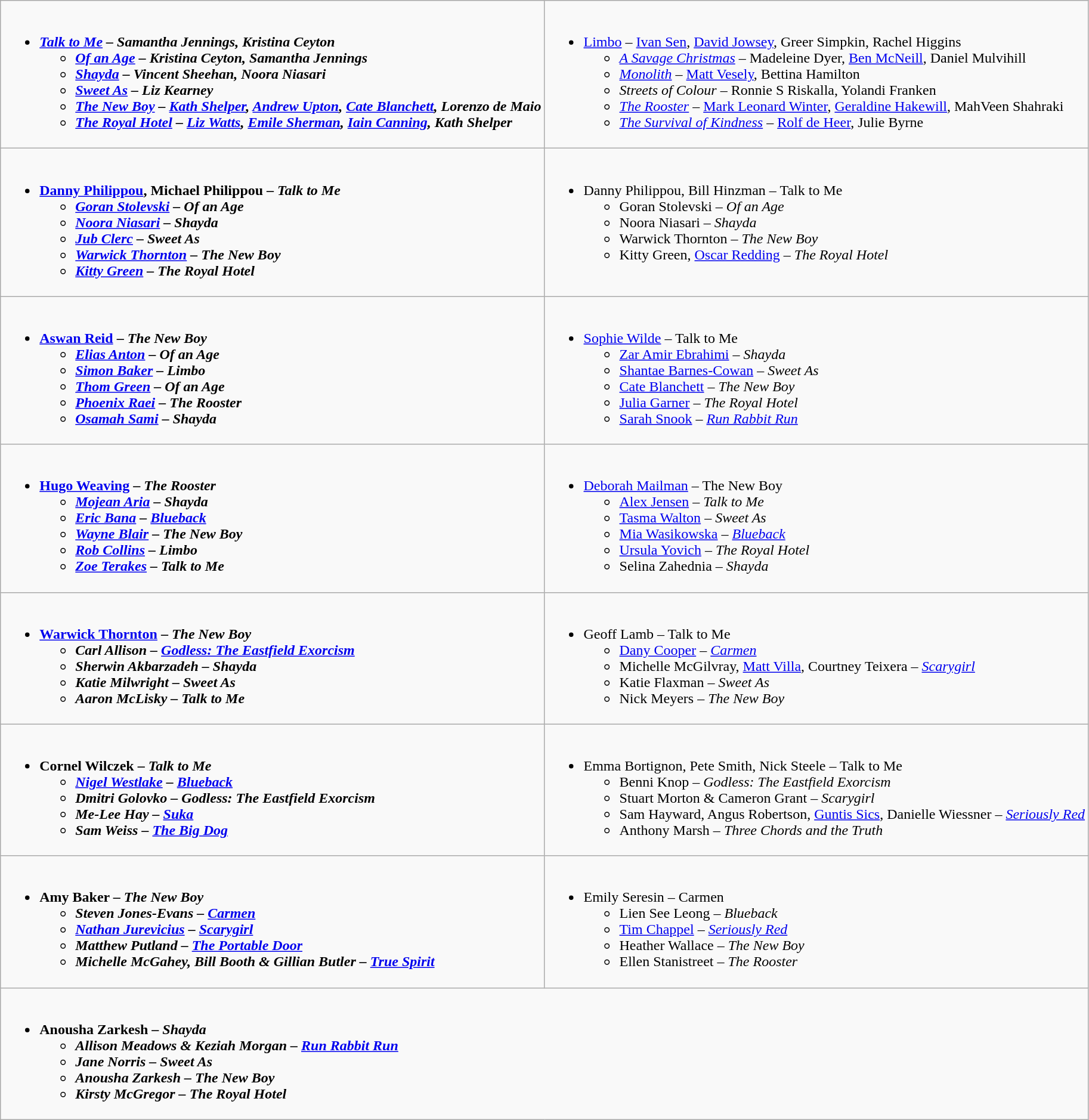<table class="wikitable" style="width=">
<tr>
<td valign="top" width="50%"><br><ul><li><strong><em><a href='#'>Talk to Me</a><em> – Samantha Jennings, Kristina Ceyton<strong><ul><li></em><a href='#'>Of an Age</a><em> – Kristina Ceyton, Samantha Jennings</li><li></em><a href='#'>Shayda</a><em> – Vincent Sheehan, Noora Niasari</li><li></em><a href='#'>Sweet As</a><em> – Liz Kearney</li><li></em><a href='#'>The New Boy</a><em> – <a href='#'>Kath Shelper</a>, <a href='#'>Andrew Upton</a>, <a href='#'>Cate Blanchett</a>, Lorenzo de Maio</li><li></em><a href='#'>The Royal Hotel</a><em> – <a href='#'>Liz Watts</a>, <a href='#'>Emile Sherman</a>, <a href='#'>Iain Canning</a>, Kath Shelper</li></ul></li></ul></td>
<td valign="top" width="50%"><br><ul><li></em></strong><a href='#'>Limbo</a></em> – <a href='#'>Ivan Sen</a>, <a href='#'>David Jowsey</a>, Greer Simpkin, Rachel Higgins</strong><ul><li><em><a href='#'>A Savage Christmas</a></em> – Madeleine Dyer, <a href='#'>Ben McNeill</a>, Daniel Mulvihill</li><li><em><a href='#'>Monolith</a></em> – <a href='#'>Matt Vesely</a>, Bettina Hamilton</li><li><em>Streets of Colour</em> – Ronnie S Riskalla, Yolandi Franken</li><li><em><a href='#'>The Rooster</a></em> – <a href='#'>Mark Leonard Winter</a>, <a href='#'>Geraldine Hakewill</a>, MahVeen Shahraki</li><li><em><a href='#'>The Survival of Kindness</a></em> – <a href='#'>Rolf de Heer</a>, Julie Byrne</li></ul></li></ul></td>
</tr>
<tr>
<td valign="top" width="50%"><br><ul><li><strong><a href='#'>Danny Philippou</a>, Michael Philippou –  <em>Talk to Me<strong><em><ul><li><a href='#'>Goran Stolevski</a> – </em>Of an Age<em></li><li><a href='#'>Noora Niasari</a> – </em>Shayda<em></li><li><a href='#'>Jub Clerc</a> – </em>Sweet As<em></li><li><a href='#'>Warwick Thornton</a> – </em>The New Boy<em></li><li><a href='#'>Kitty Green</a> – </em>The Royal Hotel<em></li></ul></li></ul></td>
<td valign="top" width="50%"><br><ul><li></strong>Danny Philippou, Bill Hinzman – </em>Talk to Me</em></strong><ul><li>Goran Stolevski – <em>Of an Age</em></li><li>Noora Niasari – <em>Shayda</em></li><li>Warwick Thornton – <em>The New Boy</em></li><li>Kitty Green, <a href='#'>Oscar Redding</a> – <em>The Royal Hotel</em></li></ul></li></ul></td>
</tr>
<tr>
<td valign="top" width="50%"><br><ul><li><strong><a href='#'>Aswan Reid</a> – <em>The New Boy<strong><em><ul><li><a href='#'>Elias Anton</a> – </em>Of an Age<em></li><li><a href='#'>Simon Baker</a> – </em>Limbo<em></li><li><a href='#'>Thom Green</a> – </em>Of an Age<em></li><li><a href='#'>Phoenix Raei</a> – </em>The Rooster<em></li><li><a href='#'>Osamah Sami</a> – </em>Shayda<em></li></ul></li></ul></td>
<td valign="top" width="50%"><br><ul><li></strong><a href='#'>Sophie Wilde</a> – </em>Talk to Me</em></strong><ul><li><a href='#'>Zar Amir Ebrahimi</a> – <em>Shayda</em></li><li><a href='#'>Shantae Barnes-Cowan</a> – <em>Sweet As</em></li><li><a href='#'>Cate Blanchett</a> – <em>The New Boy</em></li><li><a href='#'>Julia Garner</a> – <em>The Royal Hotel</em></li><li><a href='#'>Sarah Snook</a> – <em><a href='#'>Run Rabbit Run</a></em></li></ul></li></ul></td>
</tr>
<tr>
<td valign="top" width="50%"><br><ul><li><strong><a href='#'>Hugo Weaving</a> – <em>The Rooster<strong><em><ul><li><a href='#'>Mojean Aria</a> – </em>Shayda<em></li><li><a href='#'>Eric Bana</a> – </em><a href='#'>Blueback</a><em></li><li><a href='#'>Wayne Blair</a> – </em>The New Boy<em></li><li><a href='#'>Rob Collins</a> – </em>Limbo<em></li><li><a href='#'>Zoe Terakes</a> – </em>Talk to Me<em></li></ul></li></ul></td>
<td valign="top" width="50%"><br><ul><li></strong><a href='#'>Deborah Mailman</a> – </em>The New Boy</em></strong><ul><li><a href='#'>Alex Jensen</a> – <em>Talk to Me</em></li><li><a href='#'>Tasma Walton</a> – <em>Sweet As</em></li><li><a href='#'>Mia Wasikowska</a> – <em><a href='#'>Blueback</a></em></li><li><a href='#'>Ursula Yovich</a> – <em>The Royal Hotel</em></li><li>Selina Zahednia – <em>Shayda</em></li></ul></li></ul></td>
</tr>
<tr>
<td valign="top" width="50%"><br><ul><li><strong><a href='#'>Warwick Thornton</a> – <em>The New Boy<strong><em><ul><li>Carl Allison – </em><a href='#'>Godless: The Eastfield Exorcism</a><em></li><li>Sherwin Akbarzadeh – </em>Shayda<em></li><li>Katie Milwright – </em>Sweet As<em></li><li>Aaron McLisky – </em>Talk to Me<em></li></ul></li></ul></td>
<td valign="top" width="50%"><br><ul><li></strong>Geoff Lamb – </em>Talk to Me</em></strong><ul><li><a href='#'>Dany Cooper</a> – <em><a href='#'>Carmen</a></em></li><li>Michelle McGilvray, <a href='#'>Matt Villa</a>, Courtney Teixera – <em><a href='#'>Scarygirl</a></em></li><li>Katie Flaxman – <em>Sweet As</em></li><li>Nick Meyers – <em>The New Boy</em></li></ul></li></ul></td>
</tr>
<tr>
<td valign="top" width="50%"><br><ul><li><strong>Cornel Wilczek – <em>Talk to Me<strong><em><ul><li><a href='#'>Nigel Westlake</a> – </em><a href='#'>Blueback</a><em></li><li>Dmitri Golovko – </em>Godless: The Eastfield Exorcism<em></li><li>Me-Lee Hay – </em><a href='#'>Suka</a><em></li><li>Sam Weiss – </em><a href='#'>The Big Dog</a><em></li></ul></li></ul></td>
<td valign="top" width="50%"><br><ul><li></strong>Emma Bortignon, Pete Smith, Nick Steele  – </em>Talk to Me</em></strong><ul><li>Benni Knop  – <em>Godless: The Eastfield Exorcism</em></li><li>Stuart Morton & Cameron Grant  – <em>Scarygirl</em></li><li>Sam Hayward, Angus Robertson, <a href='#'>Guntis Sics</a>, Danielle Wiessner  – <em><a href='#'>Seriously Red</a></em></li><li>Anthony Marsh  – <em>Three Chords and the Truth</em></li></ul></li></ul></td>
</tr>
<tr>
<td valign="top" width="50%"><br><ul><li><strong>Amy Baker – <em>The New Boy<strong><em><ul><li>Steven Jones-Evans – </em><a href='#'>Carmen</a><em></li><li><a href='#'>Nathan Jurevicius</a> – </em><a href='#'>Scarygirl</a><em></li><li>Matthew Putland – </em><a href='#'>The Portable Door</a><em></li><li>Michelle McGahey, Bill Booth & Gillian Butler – </em><a href='#'>True Spirit</a><em></li></ul></li></ul></td>
<td valign="top" width="50%"><br><ul><li></strong>Emily Seresin – </em>Carmen</em></strong><ul><li>Lien See Leong – <em>Blueback</em></li><li><a href='#'>Tim Chappel</a> – <em><a href='#'>Seriously Red</a></em></li><li>Heather Wallace – <em>The New Boy</em></li><li>Ellen Stanistreet – <em>The Rooster</em></li></ul></li></ul></td>
</tr>
<tr>
<td valign="top" width="50%" colspan="2"><br><ul><li><strong>Anousha Zarkesh – <em>Shayda<strong><em><ul><li>Allison Meadows & Keziah Morgan – </em><a href='#'>Run Rabbit Run</a><em></li><li>Jane Norris – </em>Sweet As<em></li><li>Anousha Zarkesh – </em>The New Boy<em></li><li>Kirsty McGregor – </em>The Royal Hotel<em></li></ul></li></ul></td>
</tr>
</table>
